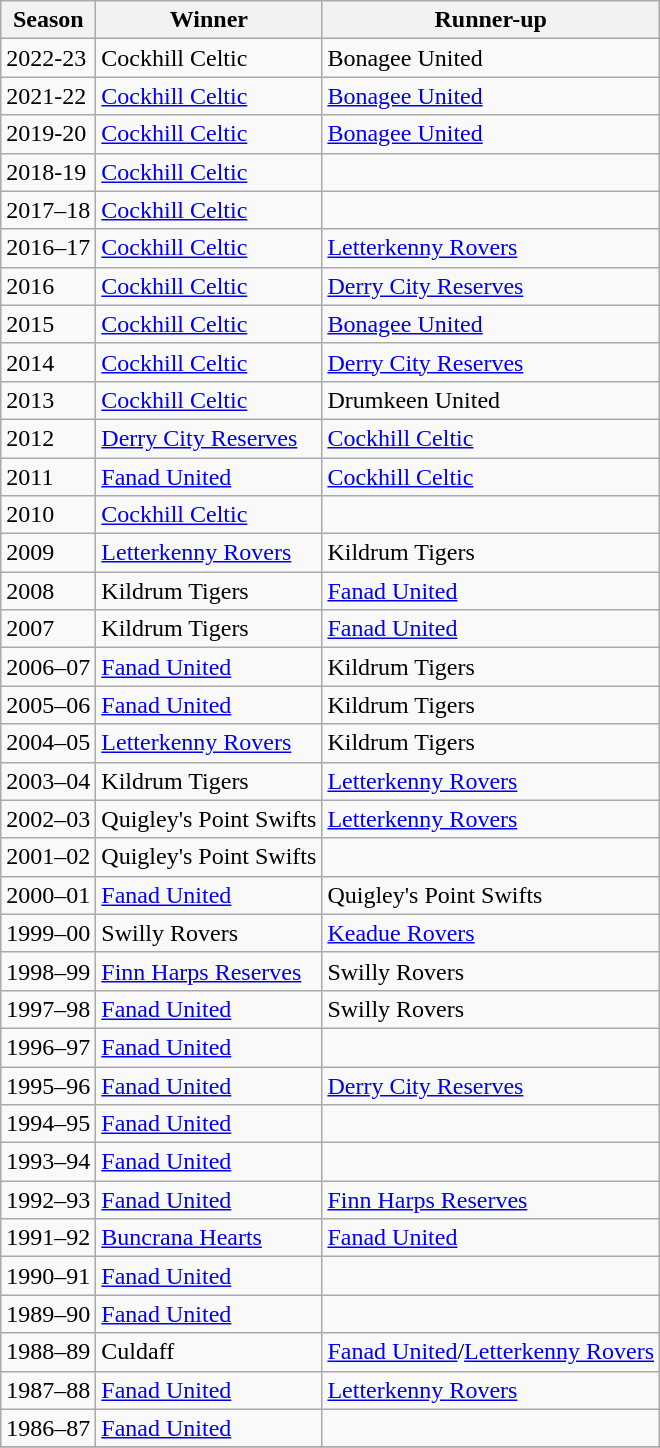<table class="wikitable collapsible">
<tr>
<th>Season</th>
<th>Winner</th>
<th>Runner-up</th>
</tr>
<tr>
<td>2022-23</td>
<td>Cockhill Celtic</td>
<td>Bonagee United</td>
</tr>
<tr>
<td>2021-22</td>
<td><a href='#'>Cockhill Celtic</a></td>
<td><a href='#'>Bonagee United</a></td>
</tr>
<tr>
<td>2019-20</td>
<td><a href='#'>Cockhill Celtic</a></td>
<td><a href='#'>Bonagee United</a></td>
</tr>
<tr>
<td>2018-19</td>
<td><a href='#'>Cockhill Celtic</a></td>
<td></td>
</tr>
<tr>
<td>2017–18</td>
<td><a href='#'>Cockhill Celtic</a></td>
<td></td>
</tr>
<tr>
<td>2016–17</td>
<td><a href='#'>Cockhill Celtic</a></td>
<td><a href='#'>Letterkenny Rovers</a></td>
</tr>
<tr>
<td>2016</td>
<td><a href='#'>Cockhill Celtic</a></td>
<td><a href='#'>Derry City Reserves</a></td>
</tr>
<tr>
<td>2015</td>
<td><a href='#'>Cockhill Celtic</a></td>
<td><a href='#'>Bonagee United</a></td>
</tr>
<tr>
<td>2014</td>
<td><a href='#'>Cockhill Celtic</a></td>
<td><a href='#'>Derry City Reserves</a></td>
</tr>
<tr>
<td>2013</td>
<td><a href='#'>Cockhill Celtic</a></td>
<td>Drumkeen United</td>
</tr>
<tr>
<td>2012</td>
<td><a href='#'>Derry City Reserves</a></td>
<td><a href='#'>Cockhill Celtic</a></td>
</tr>
<tr>
<td>2011</td>
<td><a href='#'>Fanad United</a></td>
<td><a href='#'>Cockhill Celtic</a></td>
</tr>
<tr>
<td>2010</td>
<td><a href='#'>Cockhill Celtic</a></td>
<td></td>
</tr>
<tr>
<td>2009</td>
<td><a href='#'>Letterkenny Rovers</a></td>
<td>Kildrum Tigers</td>
</tr>
<tr>
<td>2008</td>
<td>Kildrum Tigers</td>
<td><a href='#'>Fanad United</a></td>
</tr>
<tr>
<td>2007</td>
<td>Kildrum Tigers</td>
<td><a href='#'>Fanad United</a></td>
</tr>
<tr>
<td>2006–07</td>
<td><a href='#'>Fanad United</a></td>
<td>Kildrum Tigers</td>
</tr>
<tr>
<td>2005–06</td>
<td><a href='#'>Fanad United</a></td>
<td>Kildrum Tigers</td>
</tr>
<tr>
<td>2004–05</td>
<td><a href='#'>Letterkenny Rovers</a></td>
<td>Kildrum Tigers</td>
</tr>
<tr>
<td>2003–04</td>
<td>Kildrum Tigers</td>
<td><a href='#'>Letterkenny Rovers</a></td>
</tr>
<tr>
<td>2002–03</td>
<td>Quigley's Point Swifts</td>
<td><a href='#'>Letterkenny Rovers</a></td>
</tr>
<tr>
<td>2001–02</td>
<td>Quigley's Point Swifts</td>
<td></td>
</tr>
<tr>
<td>2000–01</td>
<td><a href='#'>Fanad United</a></td>
<td>Quigley's Point Swifts</td>
</tr>
<tr>
<td>1999–00</td>
<td>Swilly Rovers</td>
<td><a href='#'>Keadue Rovers</a></td>
</tr>
<tr>
<td>1998–99</td>
<td><a href='#'>Finn Harps Reserves</a></td>
<td>Swilly Rovers</td>
</tr>
<tr>
<td>1997–98</td>
<td><a href='#'>Fanad United</a></td>
<td>Swilly Rovers</td>
</tr>
<tr>
<td>1996–97</td>
<td><a href='#'>Fanad United</a></td>
<td></td>
</tr>
<tr>
<td>1995–96</td>
<td><a href='#'>Fanad United</a></td>
<td><a href='#'>Derry City Reserves</a></td>
</tr>
<tr>
<td>1994–95</td>
<td><a href='#'>Fanad United</a></td>
<td></td>
</tr>
<tr>
<td>1993–94</td>
<td><a href='#'>Fanad United</a></td>
<td></td>
</tr>
<tr>
<td>1992–93</td>
<td><a href='#'>Fanad United</a></td>
<td><a href='#'>Finn Harps Reserves</a></td>
</tr>
<tr>
<td>1991–92</td>
<td><a href='#'>Buncrana Hearts</a></td>
<td><a href='#'>Fanad United</a></td>
</tr>
<tr>
<td>1990–91</td>
<td><a href='#'>Fanad United</a></td>
<td></td>
</tr>
<tr>
<td>1989–90</td>
<td><a href='#'>Fanad United</a></td>
<td></td>
</tr>
<tr>
<td>1988–89</td>
<td>Culdaff</td>
<td><a href='#'>Fanad United</a>/<a href='#'>Letterkenny Rovers</a></td>
</tr>
<tr>
<td>1987–88</td>
<td><a href='#'>Fanad United</a></td>
<td><a href='#'>Letterkenny Rovers</a></td>
</tr>
<tr>
<td>1986–87</td>
<td><a href='#'>Fanad United</a></td>
<td></td>
</tr>
<tr>
</tr>
</table>
